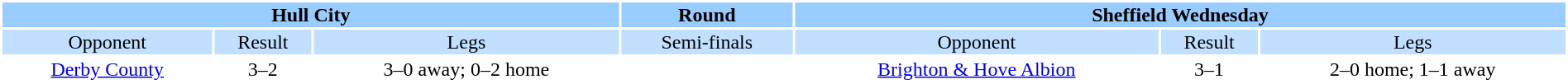<table width="100%" bgcolor=white>
<tr valign=top bgcolor=#99ccff>
<th colspan=3 style="width:1*"><strong>Hull City</strong></th>
<th><strong>Round</strong></th>
<th colspan=3 style="width:1*"><strong> Sheffield Wednesday</strong></th>
</tr>
<tr valign=top align="center" bgcolor=#c1e0ff>
<td>Opponent</td>
<td>Result</td>
<td>Legs</td>
<td bgcolor=#c1e0ff>Semi-finals</td>
<td>Opponent</td>
<td>Result</td>
<td>Legs</td>
</tr>
<tr align="center">
<td><a href='#'>Derby County</a></td>
<td>3–2</td>
<td>3–0 away; 0–2 home</td>
<td></td>
<td><a href='#'>Brighton & Hove Albion</a></td>
<td>3–1</td>
<td>2–0 home; 1–1 away</td>
</tr>
</table>
